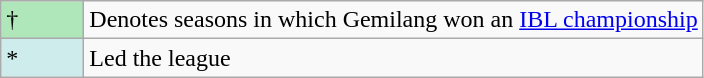<table class="wikitable">
<tr>
<td style="background:#afe6ba; width:3em;">†</td>
<td>Denotes seasons in which Gemilang won an <a href='#'>IBL championship</a></td>
</tr>
<tr>
<td style="background:#CFECEC; width:1em">*</td>
<td>Led the league</td>
</tr>
</table>
